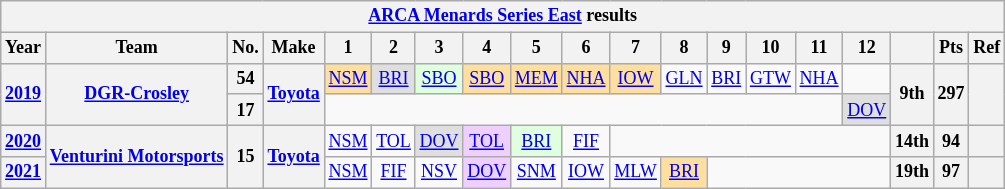<table class="wikitable" style="text-align:center; font-size:75%">
<tr>
<th colspan=21><a href='#'>ARCA Menards Series East</a> results</th>
</tr>
<tr>
<th>Year</th>
<th>Team</th>
<th>No.</th>
<th>Make</th>
<th>1</th>
<th>2</th>
<th>3</th>
<th>4</th>
<th>5</th>
<th>6</th>
<th>7</th>
<th>8</th>
<th>9</th>
<th>10</th>
<th>11</th>
<th>12</th>
<th></th>
<th>Pts</th>
<th>Ref</th>
</tr>
<tr>
<th rowspan=2><a href='#'>2019</a></th>
<th rowspan=2><a href='#'>DGR-Crosley</a></th>
<th>54</th>
<th rowspan=2><a href='#'>Toyota</a></th>
<td style="background:#FFDF9F;"><a href='#'>NSM</a><br></td>
<td style="background:#DFDFDF;"><a href='#'>BRI</a><br></td>
<td style="background:#DFFFDF;"><a href='#'>SBO</a><br></td>
<td style="background:#FFDF9F;"><a href='#'>SBO</a><br></td>
<td style="background:#FFDF9F;"><a href='#'>MEM</a><br></td>
<td style="background:#FFDF9F;"><a href='#'>NHA</a><br></td>
<td style="background:#FFDF9F;"><a href='#'>IOW</a><br></td>
<td><a href='#'>GLN</a></td>
<td><a href='#'>BRI</a></td>
<td><a href='#'>GTW</a></td>
<td><a href='#'>NHA</a></td>
<td></td>
<th rowspan=2>9th</th>
<th rowspan=2>297</th>
<th rowspan=2></th>
</tr>
<tr>
<th>17</th>
<td colspan=11></td>
<td style="background:#DFDFDF;"><a href='#'>DOV</a><br></td>
</tr>
<tr>
<th><a href='#'>2020</a></th>
<th rowspan=2><a href='#'>Venturini Motorsports</a></th>
<th rowspan=2>15</th>
<th rowspan=2><a href='#'>Toyota</a></th>
<td><a href='#'>NSM</a></td>
<td><a href='#'>TOL</a></td>
<td style="background:#DFDFDF;"><a href='#'>DOV</a><br></td>
<td style="background:#EFCFFF;"><a href='#'>TOL</a><br></td>
<td style="background:#DFFFDF;"><a href='#'>BRI</a><br></td>
<td><a href='#'>FIF</a></td>
<td colspan=6></td>
<th>14th</th>
<th>94</th>
<th></th>
</tr>
<tr>
<th><a href='#'>2021</a></th>
<td><a href='#'>NSM</a></td>
<td><a href='#'>FIF</a></td>
<td><a href='#'>NSV</a></td>
<td style="background:#EFCFFF;"><a href='#'>DOV</a><br></td>
<td><a href='#'>SNM</a></td>
<td><a href='#'>IOW</a></td>
<td><a href='#'>MLW</a></td>
<td style="background:#FFDF9F;"><a href='#'>BRI</a><br></td>
<td colspan=4></td>
<th>19th</th>
<th>97</th>
<th></th>
</tr>
</table>
